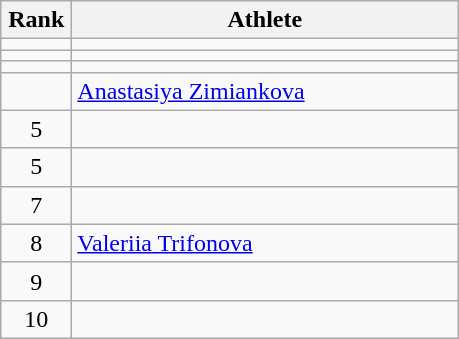<table class="wikitable" style="text-align: center;">
<tr>
<th width=40>Rank</th>
<th width=250>Athlete</th>
</tr>
<tr>
<td></td>
<td align="left"></td>
</tr>
<tr>
<td></td>
<td align="left"></td>
</tr>
<tr>
<td></td>
<td align="left"></td>
</tr>
<tr>
<td></td>
<td align="left"> <a href='#'>Anastasiya Zimiankova</a> </td>
</tr>
<tr>
<td>5</td>
<td align="left"></td>
</tr>
<tr>
<td>5</td>
<td align="left"></td>
</tr>
<tr>
<td>7</td>
<td align="left"></td>
</tr>
<tr>
<td>8</td>
<td align="left"> <a href='#'>Valeriia Trifonova</a> </td>
</tr>
<tr>
<td>9</td>
<td align="left"></td>
</tr>
<tr>
<td>10</td>
<td align="left"></td>
</tr>
</table>
